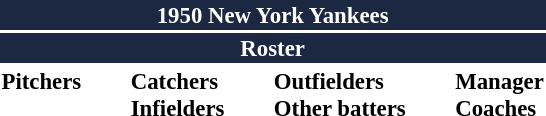<table class="toccolours" style="font-size: 95%;">
<tr>
<th colspan="10" style="background-color: #1c2841; color: white; text-align: center;">1950 New York Yankees</th>
</tr>
<tr>
<td colspan="10" style="background-color:#1c2841; color: white; text-align: center;"><strong>Roster</strong></td>
</tr>
<tr>
<td valign="top"><strong>Pitchers</strong><br>













</td>
<td width="25px"></td>
<td valign="top"><strong>Catchers</strong><br>


<strong>Infielders</strong>










</td>
<td width="25px"></td>
<td valign="top"><strong>Outfielders</strong><br>





<strong>Other batters</strong>


</td>
<td width="25px"></td>
<td valign="top"><strong>Manager</strong><br>
<strong>Coaches</strong>


</td>
</tr>
</table>
